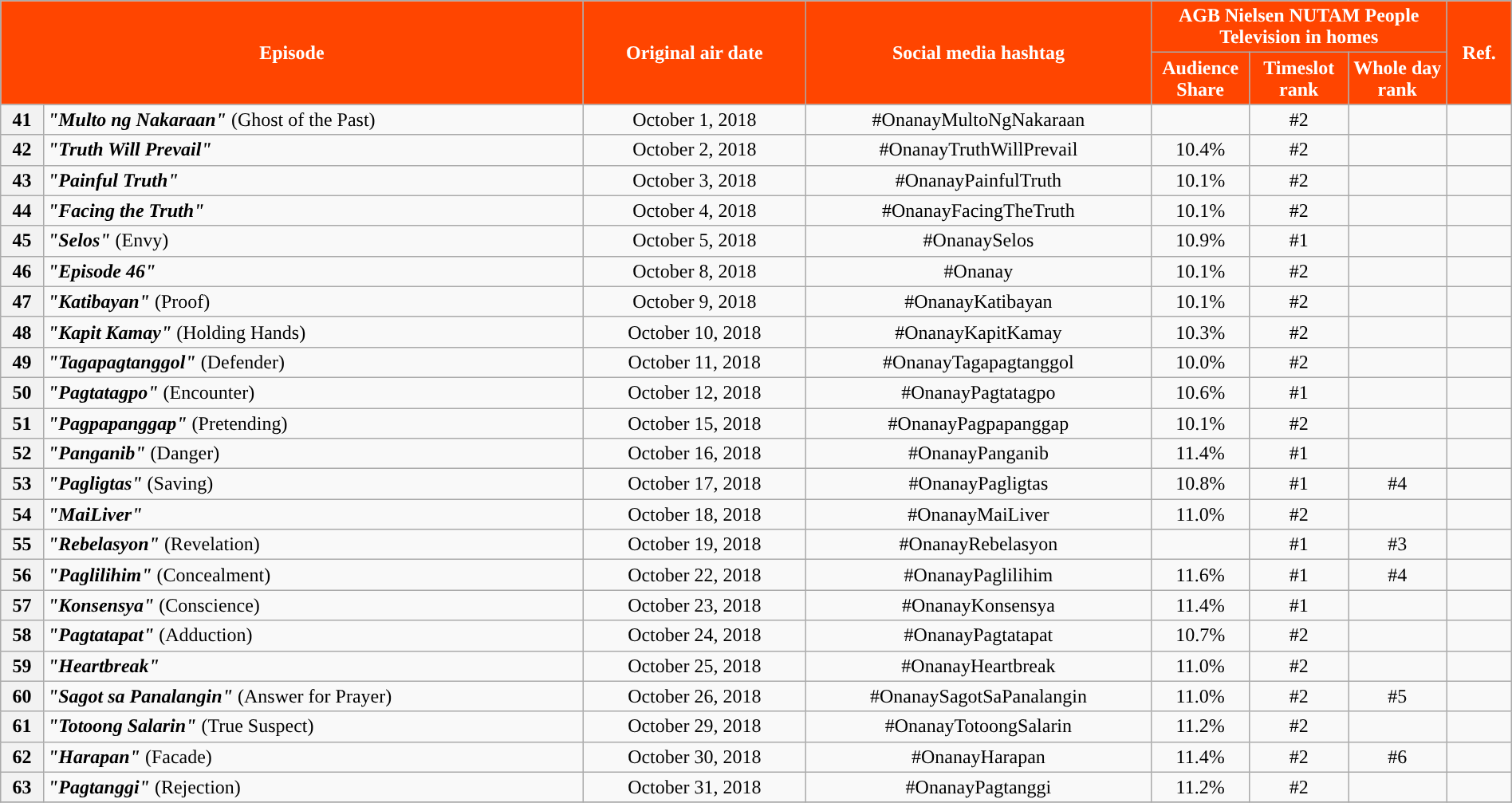<table class="wikitable" style="text-align:center; font-size:100%; line-height:18px;" width="100%">
<tr>
<th style="background-color:#FF4500; color:#ffffff;" colspan="2" rowspan="2">Episode</th>
<th style="background-color:#FF4500; color:white" rowspan="2">Original air date</th>
<th style="background-color:#FF4500; color:white" rowspan="2">Social media hashtag</th>
<th style="background-color:#FF4500; color:#ffffff;" colspan="3">AGB Nielsen NUTAM People Television in homes</th>
<th style="background-color:#FF4500; color:#ffffff;" rowspan="2">Ref.</th>
</tr>
<tr>
<th style="background-color:#FF4500; width:75px; color:#ffffff;">Audience Share</th>
<th style="background-color:#FF4500; width:75px; color:#ffffff;">Timeslot<br>rank</th>
<th style="background-color:#FF4500; width:75px; color:#ffffff;">Whole day<br>rank</th>
</tr>
<tr>
<th>41</th>
<td style="text-align: left;"><strong><em>"Multo ng Nakaraan"</em></strong> (Ghost of the Past)</td>
<td>October 1, 2018</td>
<td>#OnanayMultoNgNakaraan</td>
<td></td>
<td>#2</td>
<td></td>
<td></td>
</tr>
<tr>
<th>42</th>
<td style="text-align: left;"><strong><em>"Truth Will Prevail"</em></strong></td>
<td>October 2, 2018</td>
<td>#OnanayTruthWillPrevail</td>
<td>10.4%</td>
<td>#2</td>
<td></td>
<td></td>
</tr>
<tr>
<th>43</th>
<td style="text-align: left;"><strong><em>"Painful Truth"</em></strong></td>
<td>October 3, 2018</td>
<td>#OnanayPainfulTruth</td>
<td>10.1%</td>
<td>#2</td>
<td></td>
<td></td>
</tr>
<tr>
<th>44</th>
<td style="text-align: left;"><strong><em>"Facing the Truth"</em></strong></td>
<td>October 4, 2018</td>
<td>#OnanayFacingTheTruth</td>
<td>10.1%</td>
<td>#2</td>
<td></td>
<td></td>
</tr>
<tr>
<th>45</th>
<td style="text-align: left;"><strong><em>"Selos"</em></strong> (Envy)</td>
<td>October 5, 2018</td>
<td>#OnanaySelos</td>
<td>10.9%</td>
<td>#1</td>
<td></td>
<td></td>
</tr>
<tr>
<th>46</th>
<td style="text-align: left;"><strong><em>"Episode 46"</em></strong></td>
<td>October 8, 2018</td>
<td>#Onanay</td>
<td>10.1%</td>
<td>#2</td>
<td></td>
<td></td>
</tr>
<tr>
<th>47</th>
<td style="text-align: left;"><strong><em>"Katibayan"</em></strong> (Proof)</td>
<td>October 9, 2018</td>
<td>#OnanayKatibayan</td>
<td>10.1%</td>
<td>#2</td>
<td></td>
<td></td>
</tr>
<tr>
<th>48</th>
<td style="text-align: left;"><strong><em>"Kapit Kamay"</em></strong> (Holding Hands)</td>
<td>October 10, 2018</td>
<td>#OnanayKapitKamay</td>
<td>10.3%</td>
<td>#2</td>
<td></td>
<td></td>
</tr>
<tr>
<th>49</th>
<td style="text-align: left;"><strong><em>"Tagapagtanggol"</em></strong> (Defender)</td>
<td>October 11, 2018</td>
<td>#OnanayTagapagtanggol</td>
<td>10.0%</td>
<td>#2</td>
<td></td>
<td></td>
</tr>
<tr>
<th>50</th>
<td style="text-align: left;"><strong><em>"Pagtatagpo"</em></strong> (Encounter)</td>
<td>October 12, 2018</td>
<td>#OnanayPagtatagpo</td>
<td>10.6%</td>
<td>#1</td>
<td></td>
<td></td>
</tr>
<tr>
<th>51</th>
<td style="text-align: left;"><strong><em>"Pagpapanggap"</em></strong> (Pretending)</td>
<td>October 15, 2018</td>
<td>#OnanayPagpapanggap</td>
<td>10.1%</td>
<td>#2</td>
<td></td>
<td></td>
</tr>
<tr>
<th>52</th>
<td style="text-align: left;"><strong><em>"Panganib"</em></strong> (Danger)</td>
<td>October 16, 2018</td>
<td>#OnanayPanganib</td>
<td>11.4%</td>
<td>#1</td>
<td></td>
<td></td>
</tr>
<tr>
<th>53</th>
<td style="text-align: left;"><strong><em>"Pagligtas"</em></strong> (Saving)</td>
<td>October 17, 2018</td>
<td>#OnanayPagligtas</td>
<td>10.8%</td>
<td>#1</td>
<td>#4</td>
<td></td>
</tr>
<tr>
<th>54</th>
<td style="text-align: left;"><strong><em>"MaiLiver"</em></strong></td>
<td>October 18, 2018</td>
<td>#OnanayMaiLiver</td>
<td>11.0%</td>
<td>#2</td>
<td></td>
<td></td>
</tr>
<tr>
<th>55</th>
<td style="text-align: left;"><strong><em>"Rebelasyon"</em></strong> (Revelation)</td>
<td>October 19, 2018</td>
<td>#OnanayRebelasyon</td>
<td></td>
<td>#1</td>
<td>#3</td>
<td></td>
</tr>
<tr>
<th>56</th>
<td style="text-align: left;"><strong><em>"Paglilihim"</em></strong> (Concealment)</td>
<td>October 22, 2018</td>
<td>#OnanayPaglilihim</td>
<td>11.6%</td>
<td>#1</td>
<td>#4</td>
<td></td>
</tr>
<tr>
<th>57</th>
<td style="text-align: left;"><strong><em>"Konsensya"</em></strong> (Conscience)</td>
<td>October 23, 2018</td>
<td>#OnanayKonsensya</td>
<td>11.4%</td>
<td>#1</td>
<td></td>
<td></td>
</tr>
<tr>
<th>58</th>
<td style="text-align: left;"><strong><em>"Pagtatapat"</em></strong> (Adduction)</td>
<td>October 24, 2018</td>
<td>#OnanayPagtatapat</td>
<td>10.7%</td>
<td>#2</td>
<td></td>
<td></td>
</tr>
<tr>
<th>59</th>
<td style="text-align: left;"><strong><em>"Heartbreak"</em></strong></td>
<td>October 25, 2018</td>
<td>#OnanayHeartbreak</td>
<td>11.0%</td>
<td>#2</td>
<td></td>
<td></td>
</tr>
<tr>
<th>60</th>
<td style="text-align: left;"><strong><em>"Sagot sa Panalangin"</em></strong> (Answer for Prayer)</td>
<td>October 26, 2018</td>
<td>#OnanaySagotSaPanalangin</td>
<td>11.0%</td>
<td>#2</td>
<td>#5</td>
<td></td>
</tr>
<tr>
<th>61</th>
<td style="text-align: left;"><strong><em>"Totoong Salarin"</em></strong> (True Suspect)</td>
<td>October 29, 2018</td>
<td>#OnanayTotoongSalarin</td>
<td>11.2%</td>
<td>#2</td>
<td></td>
<td></td>
</tr>
<tr>
<th>62</th>
<td style="text-align: left;"><strong><em>"Harapan"</em></strong> (Facade)</td>
<td>October 30, 2018</td>
<td>#OnanayHarapan</td>
<td>11.4%</td>
<td>#2</td>
<td>#6</td>
<td></td>
</tr>
<tr>
<th>63</th>
<td style="text-align: left;"><strong><em>"Pagtanggi"</em></strong> (Rejection)</td>
<td>October 31, 2018</td>
<td>#OnanayPagtanggi</td>
<td>11.2%</td>
<td>#2</td>
<td></td>
<td></td>
</tr>
<tr>
</tr>
</table>
